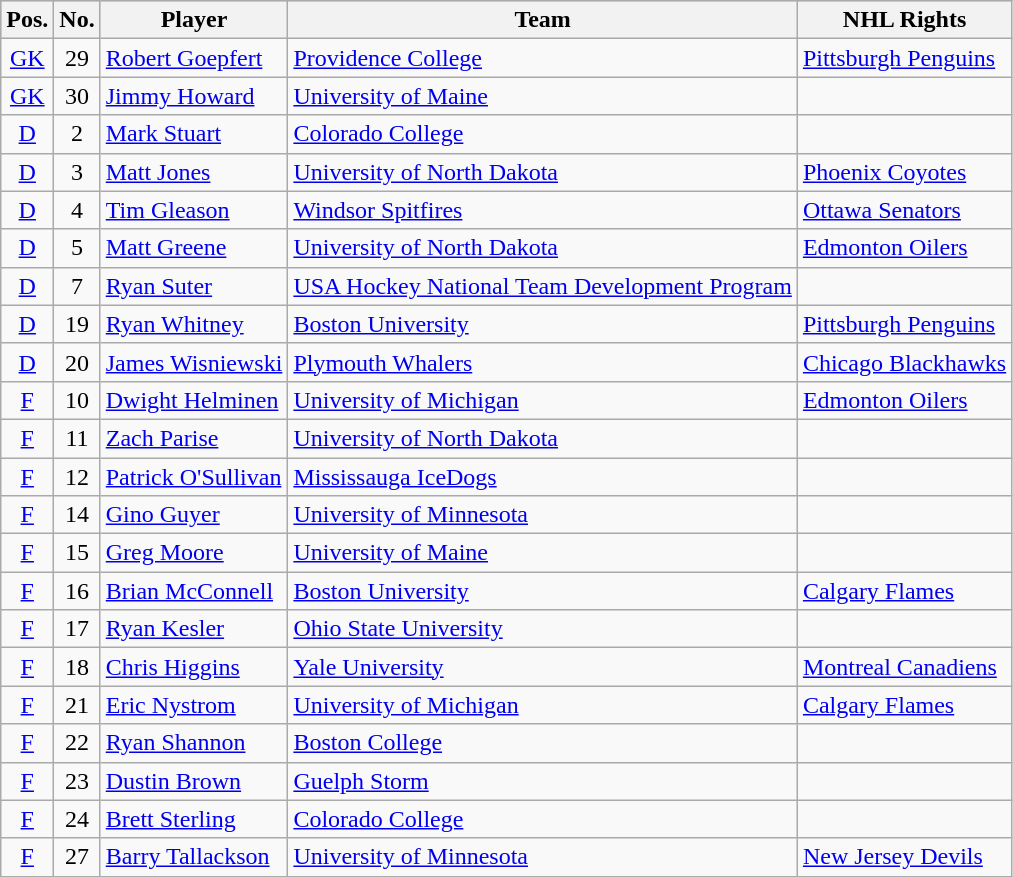<table class="wikitable sortable">
<tr style="background:#aad0ff;">
<th>Pos.</th>
<th>No.</th>
<th>Player</th>
<th>Team</th>
<th>NHL Rights</th>
</tr>
<tr>
<td style="text-align:center;"><a href='#'>GK</a></td>
<td style="text-align:center;">29</td>
<td><a href='#'>Robert Goepfert</a></td>
<td> <a href='#'>Providence College</a></td>
<td><a href='#'>Pittsburgh Penguins</a></td>
</tr>
<tr>
<td style="text-align:center;"><a href='#'>GK</a></td>
<td style="text-align:center;">30</td>
<td><a href='#'>Jimmy Howard</a></td>
<td> <a href='#'>University of Maine</a></td>
<td></td>
</tr>
<tr>
<td style="text-align:center;"><a href='#'>D</a></td>
<td style="text-align:center;">2</td>
<td><a href='#'>Mark Stuart</a></td>
<td> <a href='#'>Colorado College</a></td>
<td></td>
</tr>
<tr>
<td style="text-align:center;"><a href='#'>D</a></td>
<td style="text-align:center;">3</td>
<td><a href='#'>Matt Jones</a></td>
<td> <a href='#'>University of North Dakota</a></td>
<td><a href='#'>Phoenix Coyotes</a></td>
</tr>
<tr>
<td style="text-align:center;"><a href='#'>D</a></td>
<td style="text-align:center;">4</td>
<td><a href='#'>Tim Gleason</a></td>
<td> <a href='#'>Windsor Spitfires</a></td>
<td><a href='#'>Ottawa Senators</a></td>
</tr>
<tr>
<td style="text-align:center;"><a href='#'>D</a></td>
<td style="text-align:center;">5</td>
<td><a href='#'>Matt Greene</a></td>
<td> <a href='#'>University of North Dakota</a></td>
<td><a href='#'>Edmonton Oilers</a></td>
</tr>
<tr>
<td style="text-align:center;"><a href='#'>D</a></td>
<td style="text-align:center;">7</td>
<td><a href='#'>Ryan Suter</a></td>
<td> <a href='#'>USA Hockey National Team Development Program</a></td>
<td></td>
</tr>
<tr>
<td style="text-align:center;"><a href='#'>D</a></td>
<td style="text-align:center;">19</td>
<td><a href='#'>Ryan Whitney</a></td>
<td> <a href='#'>Boston University</a></td>
<td><a href='#'>Pittsburgh Penguins</a></td>
</tr>
<tr>
<td style="text-align:center;"><a href='#'>D</a></td>
<td style="text-align:center;">20</td>
<td><a href='#'>James Wisniewski</a></td>
<td> <a href='#'>Plymouth Whalers</a></td>
<td><a href='#'>Chicago Blackhawks</a></td>
</tr>
<tr>
<td style="text-align:center;"><a href='#'>F</a></td>
<td style="text-align:center;">10</td>
<td><a href='#'>Dwight Helminen</a></td>
<td> <a href='#'>University of Michigan</a></td>
<td><a href='#'>Edmonton Oilers</a></td>
</tr>
<tr>
<td style="text-align:center;"><a href='#'>F</a></td>
<td style="text-align:center;">11</td>
<td><a href='#'>Zach Parise</a></td>
<td> <a href='#'>University of North Dakota</a></td>
<td></td>
</tr>
<tr>
<td style="text-align:center;"><a href='#'>F</a></td>
<td style="text-align:center;">12</td>
<td><a href='#'>Patrick O'Sullivan</a></td>
<td> <a href='#'>Mississauga IceDogs</a></td>
<td></td>
</tr>
<tr>
<td style="text-align:center;"><a href='#'>F</a></td>
<td style="text-align:center;">14</td>
<td><a href='#'>Gino Guyer</a></td>
<td> <a href='#'>University of Minnesota</a></td>
<td></td>
</tr>
<tr>
<td style="text-align:center;"><a href='#'>F</a></td>
<td style="text-align:center;">15</td>
<td><a href='#'>Greg Moore</a></td>
<td> <a href='#'>University of Maine</a></td>
<td></td>
</tr>
<tr>
<td style="text-align:center;"><a href='#'>F</a></td>
<td style="text-align:center;">16</td>
<td><a href='#'>Brian McConnell</a></td>
<td> <a href='#'>Boston University</a></td>
<td><a href='#'>Calgary Flames</a></td>
</tr>
<tr>
<td style="text-align:center;"><a href='#'>F</a></td>
<td style="text-align:center;">17</td>
<td><a href='#'>Ryan Kesler</a></td>
<td> <a href='#'>Ohio State University</a></td>
<td></td>
</tr>
<tr>
<td style="text-align:center;"><a href='#'>F</a></td>
<td style="text-align:center;">18</td>
<td><a href='#'>Chris Higgins</a></td>
<td> <a href='#'>Yale University</a></td>
<td><a href='#'>Montreal Canadiens</a></td>
</tr>
<tr>
<td style="text-align:center;"><a href='#'>F</a></td>
<td style="text-align:center;">21</td>
<td><a href='#'>Eric Nystrom</a></td>
<td> <a href='#'>University of Michigan</a></td>
<td><a href='#'>Calgary Flames</a></td>
</tr>
<tr>
<td style="text-align:center;"><a href='#'>F</a></td>
<td style="text-align:center;">22</td>
<td><a href='#'>Ryan Shannon</a></td>
<td> <a href='#'>Boston College</a></td>
<td></td>
</tr>
<tr>
<td style="text-align:center;"><a href='#'>F</a></td>
<td style="text-align:center;">23</td>
<td><a href='#'>Dustin Brown</a></td>
<td> <a href='#'>Guelph Storm</a></td>
<td></td>
</tr>
<tr>
<td style="text-align:center;"><a href='#'>F</a></td>
<td style="text-align:center;">24</td>
<td><a href='#'>Brett Sterling</a></td>
<td> <a href='#'>Colorado College</a></td>
<td></td>
</tr>
<tr>
<td style="text-align:center;"><a href='#'>F</a></td>
<td style="text-align:center;">27</td>
<td><a href='#'>Barry Tallackson</a></td>
<td> <a href='#'>University of Minnesota</a></td>
<td><a href='#'>New Jersey Devils</a></td>
</tr>
</table>
